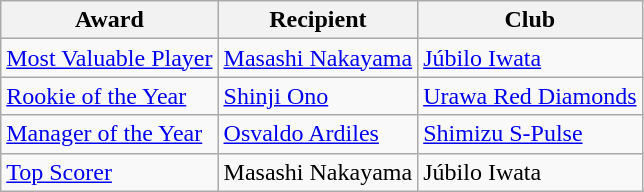<table class="wikitable">
<tr>
<th>Award</th>
<th>Recipient</th>
<th>Club</th>
</tr>
<tr>
<td><a href='#'>Most Valuable Player</a></td>
<td> <a href='#'>Masashi Nakayama</a></td>
<td><a href='#'>Júbilo Iwata</a></td>
</tr>
<tr>
<td><a href='#'>Rookie of the Year</a></td>
<td> <a href='#'>Shinji Ono</a></td>
<td><a href='#'>Urawa Red Diamonds</a></td>
</tr>
<tr>
<td><a href='#'>Manager of the Year</a></td>
<td> <a href='#'>Osvaldo Ardiles</a></td>
<td><a href='#'>Shimizu S-Pulse</a></td>
</tr>
<tr>
<td><a href='#'>Top Scorer</a></td>
<td> Masashi Nakayama</td>
<td>Júbilo Iwata</td>
</tr>
</table>
